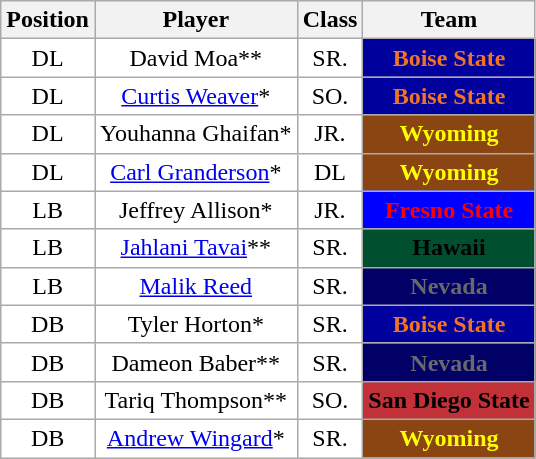<table class="wikitable sortable">
<tr>
<th>Position</th>
<th>Player</th>
<th>Class</th>
<th>Team</th>
</tr>
<tr style="text-align:center;">
<td style="background:white">DL</td>
<td style="background:white">David Moa**</td>
<td style="background:white">SR.</td>
<th style="background:#00009C; color:#f47321;">Boise State</th>
</tr>
<tr style="text-align:center;">
<td style="background:white">DL</td>
<td style="background:white"><a href='#'>Curtis Weaver</a>*</td>
<td style="background:white">SO.</td>
<th style="background:#00009C; color:#f47321;">Boise State</th>
</tr>
<tr style="text-align:center;">
<td style="background:white">DL</td>
<td style="background:white">Youhanna Ghaifan*</td>
<td style="background:white">JR.</td>
<th style="background:#8B4513; color:#FFFF00;">Wyoming</th>
</tr>
<tr style="text-align:center;">
<td style="background:white">DL</td>
<td style="background:white"><a href='#'>Carl Granderson</a>*</td>
<td style="background:white">DL</td>
<th style="background:#8B4513; color:#FFFF00;">Wyoming</th>
</tr>
<tr style="text-align:center;">
<td style="background:white">LB</td>
<td style="background:white">Jeffrey Allison*</td>
<td style="background:white">JR.</td>
<th style="background:#0000FF; color:#FF0000;">Fresno State</th>
</tr>
<tr style="text-align:center;">
<td style="background:white">LB</td>
<td style="background:white"><a href='#'>Jahlani Tavai</a>**</td>
<td style="background:white">SR.</td>
<th style="background:#005030; color:#000;">Hawaii</th>
</tr>
<tr style="text-align:center;">
<td style="background:white">LB</td>
<td style="background:white"><a href='#'>Malik Reed</a></td>
<td style="background:white">SR.</td>
<th style="background:#000067; color:dimGrey;">Nevada</th>
</tr>
<tr style="text-align:center;">
<td style="background:white">DB</td>
<td style="background:white">Tyler Horton*</td>
<td style="background:white">SR.</td>
<th style="background:#00009C; color:#f47321;">Boise State</th>
</tr>
<tr style="text-align:center;">
<td style="background:white">DB</td>
<td style="background:white">Dameon Baber**</td>
<td style="background:white">SR.</td>
<th style="background:#000067; color:dimGrey;">Nevada</th>
</tr>
<tr style="text-align:center;">
<td style="background:white">DB</td>
<td style="background:white">Tariq Thompson**</td>
<td style="background:white">SO.</td>
<th style="background:#C23038; color:#000000;">San Diego State</th>
</tr>
<tr style="text-align:center;">
<td style="background:white">DB</td>
<td style="background:white"><a href='#'>Andrew Wingard</a>*</td>
<td style="background:white">SR.</td>
<th style="background:#8B4513; color:#FFFF00;">Wyoming</th>
</tr>
</table>
